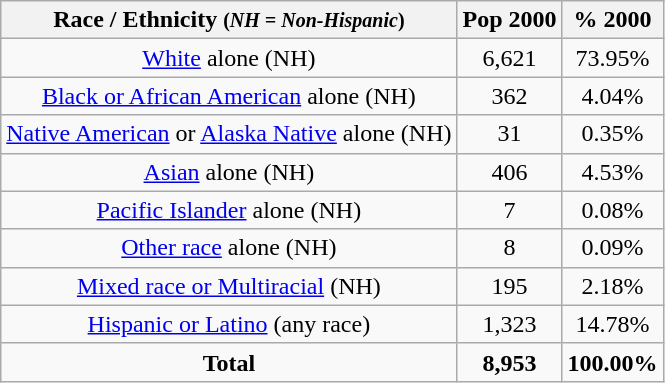<table class="wikitable" style="text-align:center;">
<tr>
<th>Race / Ethnicity <small>(<em>NH = Non-Hispanic</em>)</small></th>
<th>Pop 2000</th>
<th>% 2000</th>
</tr>
<tr>
<td><a href='#'>White</a> alone (NH)</td>
<td>6,621</td>
<td>73.95%</td>
</tr>
<tr>
<td><a href='#'>Black or African American</a> alone (NH)</td>
<td>362</td>
<td>4.04%</td>
</tr>
<tr>
<td><a href='#'>Native American</a> or <a href='#'>Alaska Native</a> alone (NH)</td>
<td>31</td>
<td>0.35%</td>
</tr>
<tr>
<td><a href='#'>Asian</a> alone (NH)</td>
<td>406</td>
<td>4.53%</td>
</tr>
<tr>
<td><a href='#'>Pacific Islander</a> alone (NH)</td>
<td>7</td>
<td>0.08%</td>
</tr>
<tr>
<td><a href='#'>Other race</a> alone (NH)</td>
<td>8</td>
<td>0.09%</td>
</tr>
<tr>
<td><a href='#'>Mixed race or Multiracial</a> (NH)</td>
<td>195</td>
<td>2.18%</td>
</tr>
<tr>
<td><a href='#'>Hispanic or Latino</a> (any race)</td>
<td>1,323</td>
<td>14.78%</td>
</tr>
<tr>
<td><strong>Total</strong></td>
<td><strong>8,953</strong></td>
<td><strong>100.00%</strong></td>
</tr>
</table>
